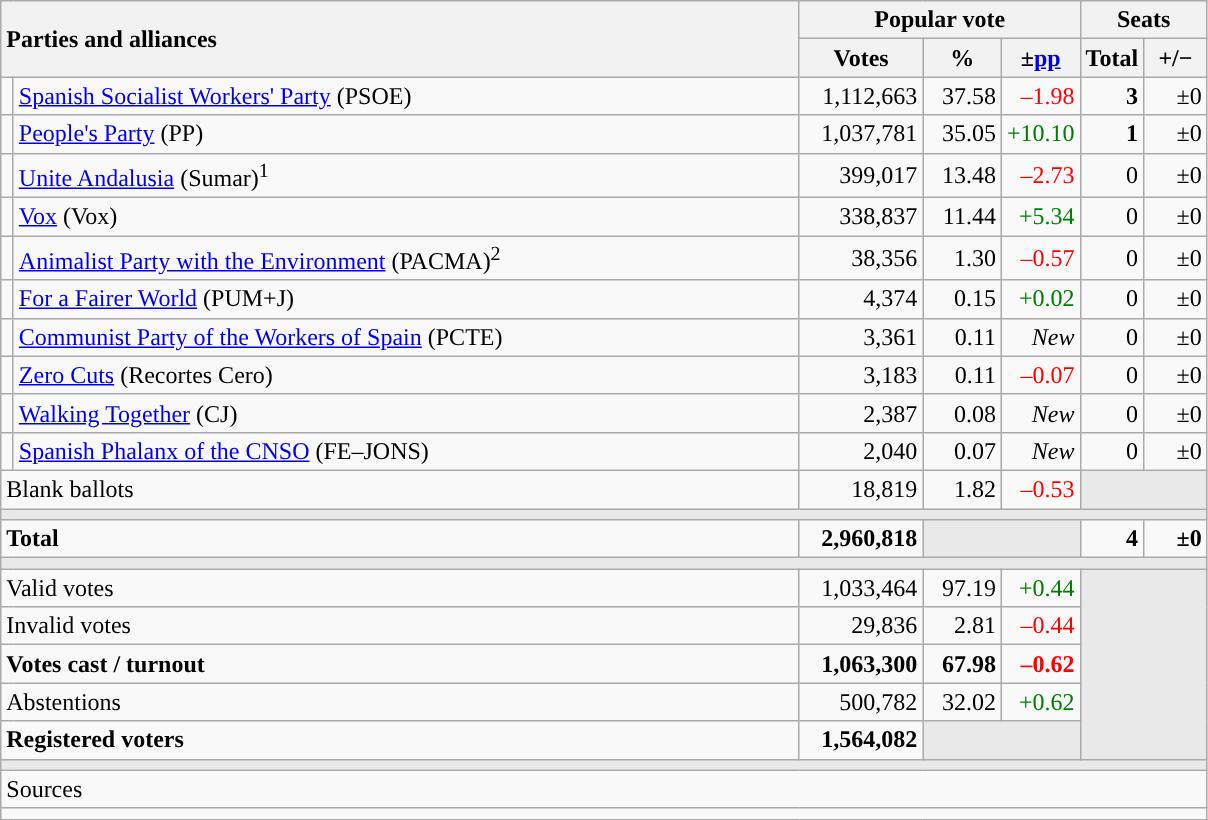<table class="wikitable" style="text-align:right;">
<tr>
<th style="text-align:left;" rowspan="2" colspan="2" width="525">Parties and alliances</th>
<th colspan="3">Popular vote</th>
<th colspan="2">Seats</th>
</tr>
<tr>
<th width="75">Votes</th>
<th width="45">%</th>
<th width="45">±<a href='#'>pp</a></th>
<th width="35">Total</th>
<th width="35">+/−</th>
</tr>
<tr>
<td width="1" style="color:inherit;background:"></td>
<td align="left"><a href='#'>Spanish Socialist Workers' Party</a> (PSOE)</td>
<td>1,112,663</td>
<td>37.58</td>
<td style="color:red;">–1.98</td>
<td><strong>3</strong></td>
<td>±0</td>
</tr>
<tr>
<td style="color:inherit;background:"></td>
<td align="left"><a href='#'>People's Party</a> (PP)</td>
<td>1,037,781</td>
<td>35.05</td>
<td style="color:green;">+10.10</td>
<td><strong>1</strong></td>
<td>±0</td>
</tr>
<tr>
<td style="color:inherit;background:"></td>
<td align="left"><a href='#'>Unite Andalusia</a> (Sumar)<sup>1</sup></td>
<td>399,017</td>
<td>13.48</td>
<td style="color:red;">–2.73</td>
<td>0</td>
<td>±0</td>
</tr>
<tr>
<td style="color:inherit;background:"></td>
<td align="left"><a href='#'>Vox</a> (Vox)</td>
<td>338,837</td>
<td>11.44</td>
<td style="color:green;">+5.34</td>
<td>0</td>
<td>±0</td>
</tr>
<tr>
<td style="color:inherit;background:"></td>
<td align="left"><a href='#'>Animalist Party with the Environment</a> (PACMA)<sup>2</sup></td>
<td>38,356</td>
<td>1.30</td>
<td style="color:red;">–0.57</td>
<td>0</td>
<td>±0</td>
</tr>
<tr>
<td style="color:inherit;background:"></td>
<td align="left"><a href='#'>For a Fairer World</a> (PUM+J)</td>
<td>4,374</td>
<td>0.15</td>
<td style="color:green;">+0.02</td>
<td>0</td>
<td>±0</td>
</tr>
<tr>
<td style="color:inherit;background:"></td>
<td align="left"><a href='#'>Communist Party of the Workers of Spain</a> (PCTE)</td>
<td>3,361</td>
<td>0.11</td>
<td><em>New</em></td>
<td>0</td>
<td>±0</td>
</tr>
<tr>
<td style="color:inherit;background:"></td>
<td align="left"><a href='#'>Zero Cuts</a> (Recortes Cero)</td>
<td>3,183</td>
<td>0.11</td>
<td style="color:red;">–0.07</td>
<td>0</td>
<td>±0</td>
</tr>
<tr>
<td style="color:inherit;background:"></td>
<td align="left"><a href='#'>Walking Together</a> (CJ)</td>
<td>2,387</td>
<td>0.08</td>
<td><em>New</em></td>
<td>0</td>
<td>±0</td>
</tr>
<tr>
<td style="color:inherit;background:"></td>
<td align="left"><a href='#'>Spanish Phalanx of the CNSO</a> (FE–JONS)</td>
<td>2,040</td>
<td>0.07</td>
<td><em>New</em></td>
<td>0</td>
<td>±0</td>
</tr>
<tr>
<td align="left" colspan="2">Blank ballots</td>
<td>18,819</td>
<td>1.82</td>
<td style="color:red;">–0.53</td>
<td bgcolor="#E9E9E9" colspan="2"></td>
</tr>
<tr>
<td colspan="7" bgcolor="#E9E9E9"></td>
</tr>
<tr style="font-weight:bold;">
<td align="left" colspan="2">Total</td>
<td>2,960,818</td>
<td bgcolor="#E9E9E9" colspan="2"></td>
<td>4</td>
<td>±0</td>
</tr>
<tr>
<td colspan="7" bgcolor="#E9E9E9"></td>
</tr>
<tr>
<td align="left" colspan="2">Valid votes</td>
<td>1,033,464</td>
<td>97.19</td>
<td style="color:green;">+0.44</td>
<td bgcolor="#E9E9E9" colspan="2" rowspan="5"></td>
</tr>
<tr>
<td align="left" colspan="2">Invalid votes</td>
<td>29,836</td>
<td>2.81</td>
<td style="color:red;">–0.44</td>
</tr>
<tr style="font-weight:bold;">
<td align="left" colspan="2">Votes cast / turnout</td>
<td>1,063,300</td>
<td>67.98</td>
<td style="color:red;">–0.62</td>
</tr>
<tr>
<td align="left" colspan="2">Abstentions</td>
<td>500,782</td>
<td>32.02</td>
<td style="color:green;">+0.62</td>
</tr>
<tr style="font-weight:bold;">
<td align="left" colspan="2">Registered voters</td>
<td>1,564,082</td>
<td bgcolor="#E9E9E9" colspan="2"></td>
</tr>
<tr>
<td colspan="7" bgcolor="#E9E9E9"></td>
</tr>
<tr>
<td align="left" colspan="7">Sources</td>
</tr>
<tr>
<td colspan="7" style="text-align:left; max-width:790px;"></td>
</tr>
</table>
